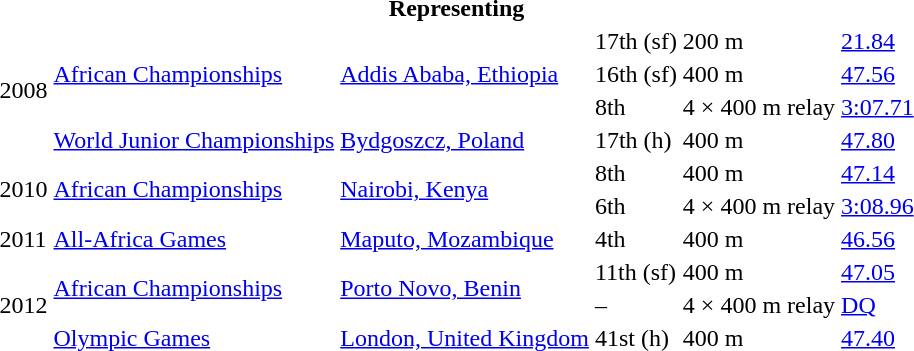<table>
<tr>
<th colspan="6">Representing </th>
</tr>
<tr>
<td rowspan=4>2008</td>
<td rowspan=3><a href='#'>African Championships</a></td>
<td rowspan=3><a href='#'>Addis Ababa, Ethiopia</a></td>
<td>17th (sf)</td>
<td>200 m</td>
<td><a href='#'>21.84</a></td>
</tr>
<tr>
<td>16th (sf)</td>
<td>400 m</td>
<td><a href='#'>47.56</a></td>
</tr>
<tr>
<td>8th</td>
<td>4 × 400 m relay</td>
<td><a href='#'>3:07.71</a></td>
</tr>
<tr>
<td><a href='#'>World Junior Championships</a></td>
<td><a href='#'>Bydgoszcz, Poland</a></td>
<td>17th (h)</td>
<td>400 m</td>
<td><a href='#'>47.80</a></td>
</tr>
<tr>
<td rowspan=2>2010</td>
<td rowspan=2><a href='#'>African Championships</a></td>
<td rowspan=2><a href='#'>Nairobi, Kenya</a></td>
<td>8th</td>
<td>400 m</td>
<td><a href='#'>47.14</a></td>
</tr>
<tr>
<td>6th</td>
<td>4 × 400 m relay</td>
<td><a href='#'>3:08.96</a></td>
</tr>
<tr>
<td>2011</td>
<td><a href='#'>All-Africa Games</a></td>
<td><a href='#'>Maputo, Mozambique</a></td>
<td>4th</td>
<td>400 m</td>
<td><a href='#'>46.56</a></td>
</tr>
<tr>
<td rowspan=3>2012</td>
<td rowspan=2><a href='#'>African Championships</a></td>
<td rowspan=2><a href='#'>Porto Novo, Benin</a></td>
<td>11th (sf)</td>
<td>400 m</td>
<td><a href='#'>47.05</a></td>
</tr>
<tr>
<td>–</td>
<td>4 × 400 m relay</td>
<td><a href='#'>DQ</a></td>
</tr>
<tr>
<td><a href='#'>Olympic Games</a></td>
<td><a href='#'>London, United Kingdom</a></td>
<td>41st (h)</td>
<td>400 m</td>
<td><a href='#'>47.40</a></td>
</tr>
</table>
